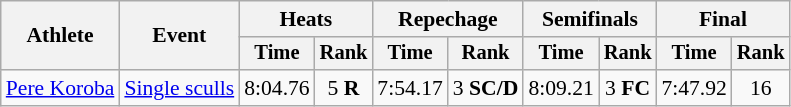<table class="wikitable" style="font-size:90%;">
<tr>
<th rowspan="2">Athlete</th>
<th rowspan="2">Event</th>
<th colspan="2">Heats</th>
<th colspan="2">Repechage</th>
<th colspan="2">Semifinals</th>
<th colspan="2">Final</th>
</tr>
<tr style="font-size:95%">
<th>Time</th>
<th>Rank</th>
<th>Time</th>
<th>Rank</th>
<th>Time</th>
<th>Rank</th>
<th>Time</th>
<th>Rank</th>
</tr>
<tr align=center>
<td align=left><a href='#'>Pere Koroba</a></td>
<td align=left><a href='#'>Single sculls</a></td>
<td>8:04.76</td>
<td>5 <strong>R</strong></td>
<td>7:54.17</td>
<td>3 <strong>SC/D</strong></td>
<td>8:09.21</td>
<td>3 <strong>FC</strong></td>
<td>7:47.92</td>
<td>16</td>
</tr>
</table>
